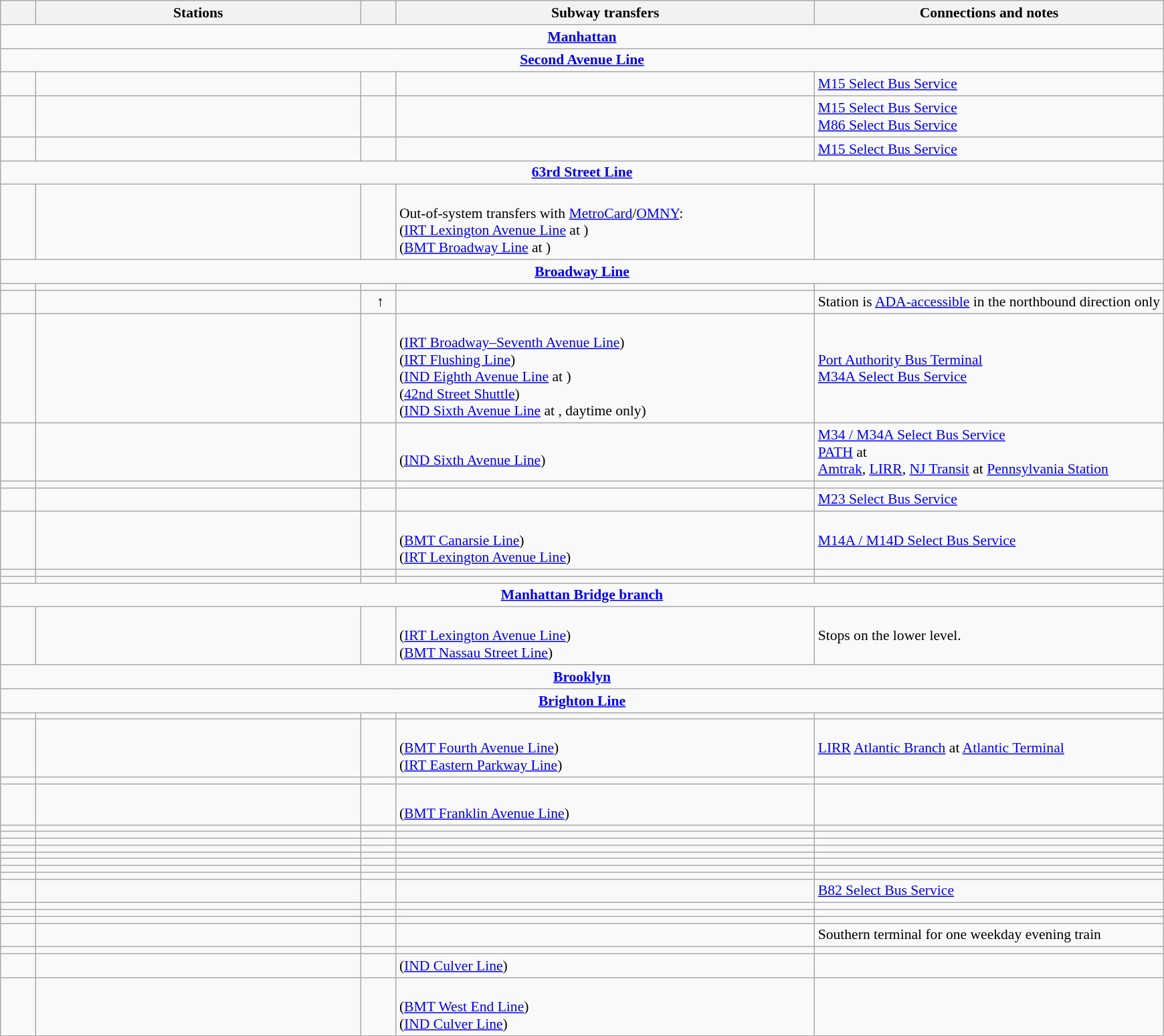<table class="wikitable collapsible" style="font-size:90%" summary="Service information for the Q train and its stations, including service times, ADA-accessibility, subway transfers, and non-subway connections.">
<tr>
<th width=3%><br></th>
<th style="width:28%;">Stations</th>
<th style="width:3%;"></th>
<th style="width:36%;">Subway transfers</th>
<th style="width:30%;">Connections and notes</th>
</tr>
<tr>
<td colspan="5" style="font-weight:bold; text-align:center"><a href='#'>Manhattan</a></td>
</tr>
<tr>
<td colspan="5" style="font-weight:bold; text-align:center"><a href='#'>Second Avenue Line</a></td>
</tr>
<tr>
<td align=center></td>
<td></td>
<td align=center></td>
<td></td>
<td><a href='#'>M15 Select Bus Service</a></td>
</tr>
<tr>
<td align=center></td>
<td></td>
<td align=center></td>
<td></td>
<td><a href='#'>M15 Select Bus Service</a><br><a href='#'>M86 Select Bus Service</a></td>
</tr>
<tr>
<td align=center></td>
<td></td>
<td align=center></td>
<td></td>
<td><a href='#'>M15 Select Bus Service</a></td>
</tr>
<tr>
<td colspan="5" style="font-weight:bold; text-align:center"><a href='#'>63rd Street Line</a></td>
</tr>
<tr>
<td align=center></td>
<td></td>
<td align=center></td>
<td><br>Out-of-system transfers with <a href='#'>MetroCard</a>/<a href='#'>OMNY</a>:<br> (<a href='#'>IRT Lexington Avenue Line</a> at )<br> (<a href='#'>BMT Broadway Line</a> at )</td>
<td></td>
</tr>
<tr>
<td colspan="5" style="font-weight:bold; text-align:center"><a href='#'>Broadway Line</a></td>
</tr>
<tr>
<td align=center></td>
<td></td>
<td align=center></td>
<td></td>
<td></td>
</tr>
<tr>
<td align=center></td>
<td></td>
<td align=center> ↑</td>
<td></td>
<td>Station is <a href='#'>ADA-accessible</a> in the northbound direction only</td>
</tr>
<tr>
<td align=center></td>
<td></td>
<td align=center></td>
<td><br> (<a href='#'>IRT Broadway–Seventh Avenue Line</a>)<br> (<a href='#'>IRT Flushing Line</a>)<br> (<a href='#'>IND Eighth Avenue Line</a> at )<br> (<a href='#'>42nd Street Shuttle</a>)<br> (<a href='#'>IND Sixth Avenue Line</a> at , daytime only)</td>
<td><a href='#'>Port Authority Bus Terminal</a><br><a href='#'>M34A Select Bus Service</a></td>
</tr>
<tr>
<td align=center></td>
<td></td>
<td align=center></td>
<td><br> (<a href='#'>IND Sixth Avenue Line</a>)</td>
<td><a href='#'>M34 / M34A Select Bus Service</a><br><a href='#'>PATH</a> at <br><a href='#'>Amtrak</a>, <a href='#'>LIRR</a>, <a href='#'>NJ Transit</a> at <a href='#'>Pennsylvania Station</a></td>
</tr>
<tr>
<td align=center></td>
<td></td>
<td></td>
<td></td>
<td></td>
</tr>
<tr>
<td align=center></td>
<td></td>
<td></td>
<td></td>
<td><a href='#'>M23 Select Bus Service</a></td>
</tr>
<tr>
<td align=center></td>
<td></td>
<td align=center></td>
<td><br> (<a href='#'>BMT Canarsie Line</a>)<br> (<a href='#'>IRT Lexington Avenue Line</a>)</td>
<td><a href='#'>M14A / M14D Select Bus Service</a></td>
</tr>
<tr>
<td align=center></td>
<td></td>
<td></td>
<td></td>
<td></td>
</tr>
<tr>
<td align=center></td>
<td></td>
<td></td>
<td></td>
<td></td>
</tr>
<tr>
<td colspan="5" style="font-weight:bold; text-align:center"><a href='#'>Manhattan Bridge branch</a></td>
</tr>
<tr>
<td align=center></td>
<td></td>
<td align=center></td>
<td><br> (<a href='#'>IRT Lexington Avenue Line</a>)<br> (<a href='#'>BMT Nassau Street Line</a>)</td>
<td>Stops on the lower level.</td>
</tr>
<tr>
<td colspan="5" style="font-weight:bold; text-align:center"><a href='#'>Brooklyn</a></td>
</tr>
<tr>
<td colspan="5" style="font-weight:bold; text-align:center"><a href='#'>Brighton Line</a></td>
</tr>
<tr>
<td align="center"></td>
<td></td>
<td align="center"></td>
<td></td>
<td></td>
</tr>
<tr>
<td align=center></td>
<td></td>
<td align=center></td>
<td><br> (<a href='#'>BMT Fourth Avenue Line</a>)<br> (<a href='#'>IRT Eastern Parkway Line</a>)</td>
<td><a href='#'>LIRR</a> <a href='#'>Atlantic Branch</a> at <a href='#'>Atlantic Terminal</a></td>
</tr>
<tr>
<td align=center></td>
<td></td>
<td></td>
<td></td>
<td></td>
</tr>
<tr>
<td align=center></td>
<td></td>
<td align=center></td>
<td><br> (<a href='#'>BMT Franklin Avenue Line</a>)</td>
<td></td>
</tr>
<tr>
<td align=center></td>
<td></td>
<td></td>
<td></td>
<td></td>
</tr>
<tr>
<td align=center></td>
<td></td>
<td></td>
<td></td>
<td></td>
</tr>
<tr>
<td align=center></td>
<td></td>
<td></td>
<td></td>
<td></td>
</tr>
<tr>
<td align=center></td>
<td></td>
<td></td>
<td></td>
<td></td>
</tr>
<tr>
<td align=center></td>
<td></td>
<td></td>
<td></td>
<td></td>
</tr>
<tr>
<td align=center></td>
<td></td>
<td align=center></td>
<td></td>
<td></td>
</tr>
<tr>
<td align=center></td>
<td></td>
<td></td>
<td></td>
<td></td>
</tr>
<tr>
<td align=center></td>
<td></td>
<td></td>
<td></td>
<td></td>
</tr>
<tr>
<td align=center></td>
<td></td>
<td align=center></td>
<td></td>
<td><a href='#'>B82 Select Bus Service</a></td>
</tr>
<tr>
<td align=center></td>
<td></td>
<td></td>
<td></td>
<td></td>
</tr>
<tr>
<td align=center></td>
<td></td>
<td></td>
<td></td>
<td></td>
</tr>
<tr>
<td align=center></td>
<td></td>
<td></td>
<td></td>
<td></td>
</tr>
<tr>
<td align=center></td>
<td></td>
<td></td>
<td></td>
<td>Southern terminal for one weekday evening train</td>
</tr>
<tr>
<td align=center></td>
<td></td>
<td></td>
<td></td>
<td></td>
</tr>
<tr>
<td align=center></td>
<td></td>
<td></td>
<td> (<a href='#'>IND Culver Line</a>)</td>
<td></td>
</tr>
<tr>
<td align="center"></td>
<td></td>
<td align="center"></td>
<td><br> (<a href='#'>BMT West End Line</a>)<br> (<a href='#'>IND Culver Line</a>)</td>
<td></td>
</tr>
</table>
